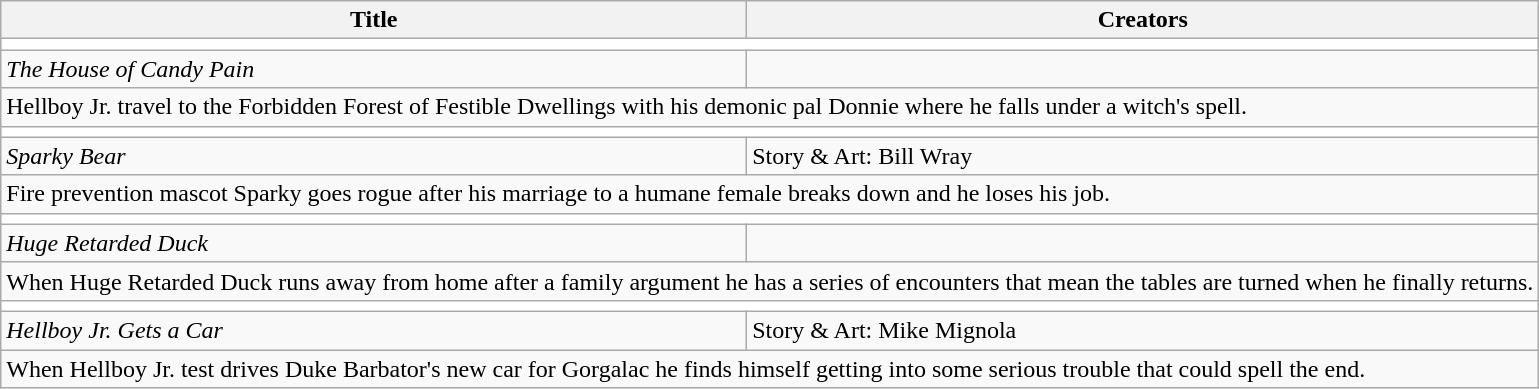<table class="wikitable">
<tr>
<th>Title</th>
<th>Creators</th>
</tr>
<tr>
<td colspan="6" bgcolor="#FFFFFF"></td>
</tr>
<tr>
<td><em>The House of Candy Pain</em></td>
<td></td>
</tr>
<tr>
<td colspan="6">Hellboy Jr. travel to the Forbidden Forest of Festible Dwellings with his demonic pal Donnie where he falls under a witch's spell.</td>
</tr>
<tr>
<td colspan="6" bgcolor="#FFFFFF"></td>
</tr>
<tr>
<td><em>Sparky Bear</em></td>
<td>Story & Art: Bill Wray</td>
</tr>
<tr>
<td colspan="6">Fire prevention mascot Sparky goes rogue after his marriage to a humane female breaks down and he loses his job.</td>
</tr>
<tr>
<td colspan="6" bgcolor="#FFFFFF"></td>
</tr>
<tr>
<td><em>Huge Retarded Duck</em></td>
<td></td>
</tr>
<tr>
<td colspan="6">When Huge Retarded Duck runs away from home after a family argument he has a series of encounters that mean the tables are turned when he finally returns.</td>
</tr>
<tr>
<td colspan="6" bgcolor="#FFFFFF"></td>
</tr>
<tr>
<td><em>Hellboy Jr. Gets a Car</em></td>
<td>Story & Art: Mike Mignola</td>
</tr>
<tr>
<td colspan="6">When Hellboy Jr. test drives Duke Barbator's new car for Gorgalac he finds himself getting into some serious trouble that could spell the end.</td>
</tr>
</table>
